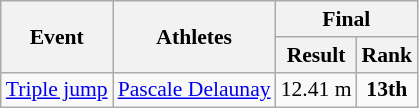<table class="wikitable" border="1" style="font-size:90%">
<tr>
<th rowspan=2>Event</th>
<th rowspan=2>Athletes</th>
<th colspan=2>Final</th>
</tr>
<tr>
<th>Result</th>
<th>Rank</th>
</tr>
<tr>
<td><a href='#'>Triple jump</a></td>
<td><a href='#'>Pascale Delaunay</a></td>
<td align=center>12.41 m</td>
<td align=center><strong>13th</strong></td>
</tr>
</table>
